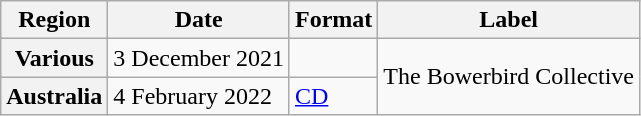<table class="wikitable plainrowheaders">
<tr>
<th scope="col">Region</th>
<th scope="col">Date</th>
<th scope="col">Format</th>
<th scope="col">Label</th>
</tr>
<tr>
<th scope="row">Various</th>
<td>3 December 2021</td>
<td></td>
<td rowspan="2">The Bowerbird Collective</td>
</tr>
<tr>
<th scope="row">Australia</th>
<td>4 February 2022</td>
<td><a href='#'>CD</a></td>
</tr>
</table>
